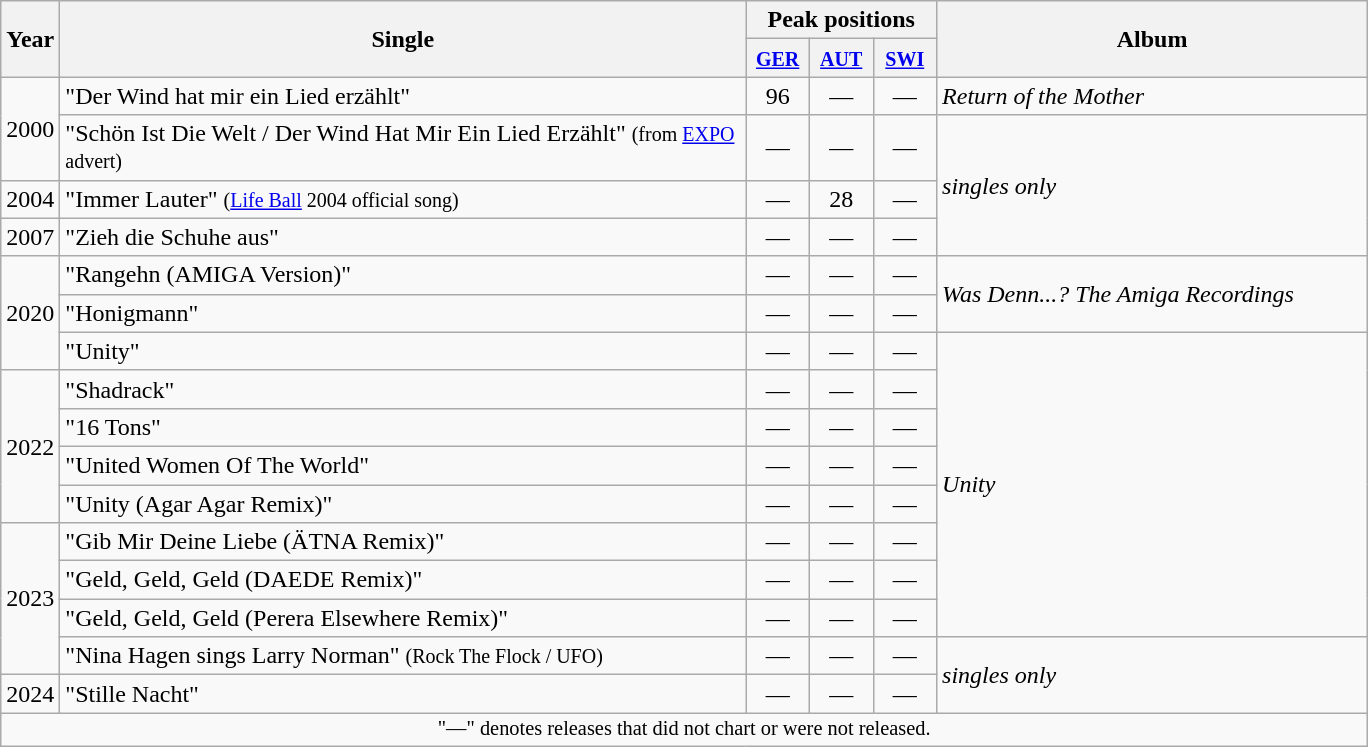<table class="wikitable">
<tr>
<th rowspan="2">Year</th>
<th rowspan="2" width="450">Single</th>
<th colspan="3">Peak positions</th>
<th rowspan="2" width="280">Album</th>
</tr>
<tr>
<th width="35"><small><a href='#'>GER</a></small></th>
<th width="35"><small><a href='#'>AUT</a></small></th>
<th width="35"><small><a href='#'>SWI</a></small></th>
</tr>
<tr>
<td align="left" rowspan="2">2000</td>
<td align="left" valign="top">"Der Wind hat mir ein Lied erzählt"</td>
<td align="center">96</td>
<td align="center">—</td>
<td align="center">—</td>
<td align="left" valign="top"><em>Return of the Mother</em></td>
</tr>
<tr>
<td align="left" valign="top">"Schön Ist Die Welt / Der Wind Hat Mir Ein Lied Erzählt" <small>(from <a href='#'>EXPO</a> advert)</small></td>
<td align="center">—</td>
<td align="center">—</td>
<td align="center">—</td>
<td align="left" rowspan="3"><em>singles only</em></td>
</tr>
<tr>
<td align="left">2004</td>
<td align="left" valign="top">"Immer Lauter" <small>(<a href='#'>Life Ball</a> 2004 official song)</small></td>
<td align="center">—</td>
<td align="center">28</td>
<td align="center">—</td>
</tr>
<tr>
<td align="left">2007</td>
<td align="left" valign="top">"Zieh die Schuhe aus"</td>
<td align="center">—</td>
<td align="center">—</td>
<td align="center">—</td>
</tr>
<tr>
<td align="left" rowspan="3">2020</td>
<td align="left" valign="top">"Rangehn (AMIGA Version)"</td>
<td align="center">—</td>
<td align="center">—</td>
<td align="center">—</td>
<td rowspan="2"><em>Was Denn...? The Amiga Recordings</em></td>
</tr>
<tr>
<td align="left" valign="top">"Honigmann"</td>
<td align="center">—</td>
<td align="center">—</td>
<td align="center">—</td>
</tr>
<tr>
<td align="left" valign="top">"Unity"</td>
<td align="center">—</td>
<td align="center">—</td>
<td align="center">—</td>
<td rowspan="8"><em>Unity</em></td>
</tr>
<tr>
<td align="left" rowspan="4">2022</td>
<td align="left" valign="top">"Shadrack"</td>
<td align="center">—</td>
<td align="center">—</td>
<td align="center">—</td>
</tr>
<tr>
<td align="left" valign="top">"16 Tons"</td>
<td align="center">—</td>
<td align="center">—</td>
<td align="center">—</td>
</tr>
<tr>
<td align="left" valign="top">"United Women Of The World"</td>
<td align="center">—</td>
<td align="center">—</td>
<td align="center">—</td>
</tr>
<tr>
<td align="left" valign="top">"Unity (Agar Agar Remix)"</td>
<td align="center">—</td>
<td align="center">—</td>
<td align="center">—</td>
</tr>
<tr>
<td align="left" rowspan="4">2023</td>
<td align="left" valign="top">"Gib Mir Deine Liebe (ÄTNA Remix)"</td>
<td align="center">—</td>
<td align="center">—</td>
<td align="center">—</td>
</tr>
<tr>
<td align="left" valign="top">"Geld, Geld, Geld (DAEDE Remix)"</td>
<td align="center">—</td>
<td align="center">—</td>
<td align="center">—</td>
</tr>
<tr>
<td align="left" valign="top">"Geld, Geld, Geld (Perera Elsewhere Remix)"</td>
<td align="center">—</td>
<td align="center">—</td>
<td align="center">—</td>
</tr>
<tr>
<td align="left" valign="top">"Nina Hagen sings Larry Norman" <small>(Rock The Flock / UFO)</small></td>
<td align="center">—</td>
<td align="center">—</td>
<td align="center">—</td>
<td align="left" rowspan="2"><em>singles only</em></td>
</tr>
<tr>
<td align="left">2024</td>
<td align="left" valign="top">"Stille Nacht"</td>
<td align="center">—</td>
<td align="center">—</td>
<td align="center">—</td>
</tr>
<tr>
<td align="center" colspan="6" style="font-size:85%">"—" denotes releases that did not chart or were not released.</td>
</tr>
</table>
